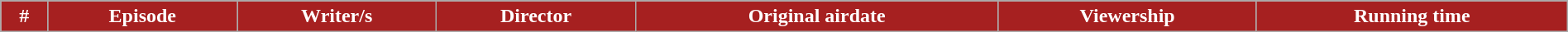<table class="wikitable plainrowheaders" style="width:100%">
<tr>
</tr>
<tr style="color:#fff;">
<th style="background:#A62020;">#</th>
<th style="background:#A62020;">Episode</th>
<th style="background:#A62020;">Writer/s</th>
<th style="background:#A62020;">Director</th>
<th style="background:#A62020;">Original airdate</th>
<th style="background:#A62020;">Viewership</th>
<th style="background:#A62020;">Running time<br>







</th>
</tr>
</table>
